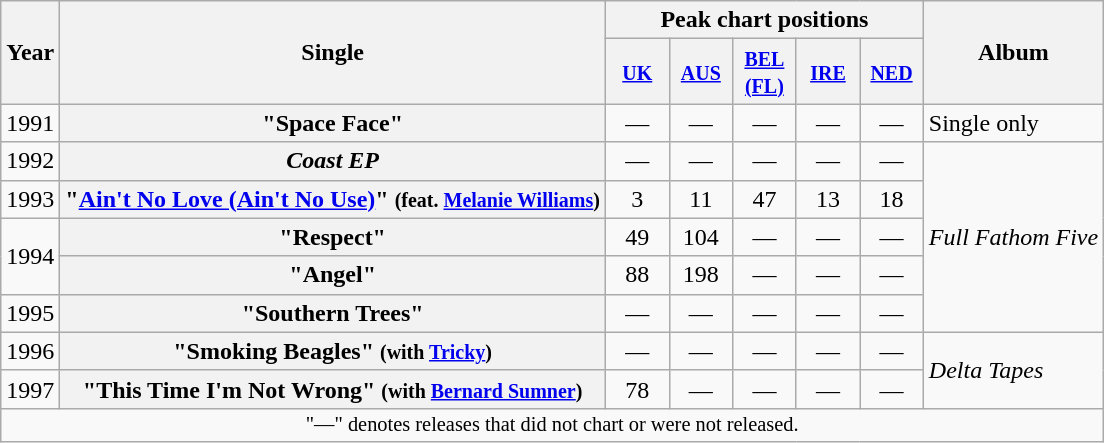<table class="wikitable plainrowheaders" style="text-align:center;">
<tr>
<th rowspan="2">Year</th>
<th rowspan="2">Single</th>
<th colspan="5">Peak chart positions</th>
<th rowspan="2">Album</th>
</tr>
<tr>
<th width="35"><small><a href='#'>UK</a></small><br></th>
<th width="35"><small><a href='#'>AUS</a></small><br></th>
<th width="35"><small><a href='#'>BEL<br>(FL)</a></small><br></th>
<th width="35"><small><a href='#'>IRE</a></small><br></th>
<th width="35"><small><a href='#'>NED</a></small><br></th>
</tr>
<tr>
<td>1991</td>
<th scope="row">"Space Face"</th>
<td>—</td>
<td>—</td>
<td>—</td>
<td>—</td>
<td>—</td>
<td align="left">Single only</td>
</tr>
<tr>
<td>1992</td>
<th scope="row"><em>Coast EP</em></th>
<td>—</td>
<td>—</td>
<td>—</td>
<td>—</td>
<td>—</td>
<td align="left" rowspan="5"><em>Full Fathom Five</em></td>
</tr>
<tr>
<td>1993</td>
<th scope="row">"<a href='#'>Ain't No Love (Ain't No Use)</a>" <small>(feat. <a href='#'>Melanie Williams</a>)</small></th>
<td>3</td>
<td>11</td>
<td>47</td>
<td>13</td>
<td>18</td>
</tr>
<tr>
<td rowspan="2">1994</td>
<th scope="row">"Respect"</th>
<td>49</td>
<td>104</td>
<td>—</td>
<td>—</td>
<td>—</td>
</tr>
<tr>
<th scope="row">"Angel"</th>
<td>88</td>
<td>198</td>
<td>—</td>
<td>—</td>
<td>—</td>
</tr>
<tr>
<td>1995</td>
<th scope="row">"Southern Trees"</th>
<td>—</td>
<td>—</td>
<td>—</td>
<td>—</td>
<td>—</td>
</tr>
<tr>
<td>1996</td>
<th scope="row">"Smoking Beagles" <small>(with <a href='#'>Tricky</a>)</small></th>
<td>—</td>
<td>—</td>
<td>—</td>
<td>—</td>
<td>—</td>
<td align="left" rowspan="2"><em>Delta Tapes</em></td>
</tr>
<tr>
<td>1997</td>
<th scope="row">"This Time I'm Not Wrong" <small>(with <a href='#'>Bernard Sumner</a>)</small></th>
<td>78</td>
<td>—</td>
<td>—</td>
<td>—</td>
<td>—</td>
</tr>
<tr>
<td align="center" colspan="16" style="font-size:85%">"—" denotes releases that did not chart or were not released.</td>
</tr>
</table>
